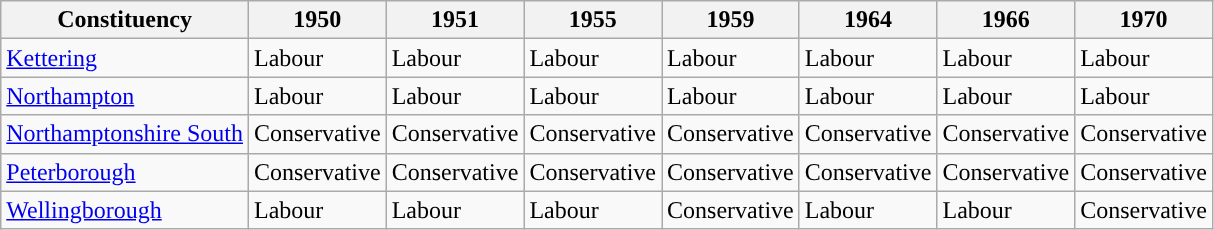<table class="wikitable sortable">
<tr>
<th>Constituency</th>
<th>1950</th>
<th>1951</th>
<th>1955</th>
<th>1959</th>
<th>1964</th>
<th>1966</th>
<th>1970</th>
</tr>
<tr>
<td><a href='#'>Kettering</a></td>
<td>Labour</td>
<td>Labour</td>
<td>Labour</td>
<td>Labour</td>
<td>Labour</td>
<td>Labour</td>
<td>Labour</td>
</tr>
<tr>
<td><a href='#'>Northampton</a></td>
<td>Labour</td>
<td>Labour</td>
<td>Labour</td>
<td>Labour</td>
<td>Labour</td>
<td>Labour</td>
<td>Labour</td>
</tr>
<tr>
<td><a href='#'>Northamptonshire South</a></td>
<td>Conservative</td>
<td>Conservative</td>
<td>Conservative</td>
<td>Conservative</td>
<td>Conservative</td>
<td>Conservative</td>
<td>Conservative</td>
</tr>
<tr>
<td><a href='#'>Peterborough</a></td>
<td>Conservative</td>
<td>Conservative</td>
<td>Conservative</td>
<td>Conservative</td>
<td>Conservative</td>
<td>Conservative</td>
<td>Conservative</td>
</tr>
<tr>
<td><a href='#'>Wellingborough</a></td>
<td>Labour</td>
<td>Labour</td>
<td>Labour</td>
<td>Conservative</td>
<td>Labour</td>
<td>Labour</td>
<td>Conservative</td>
</tr>
</table>
